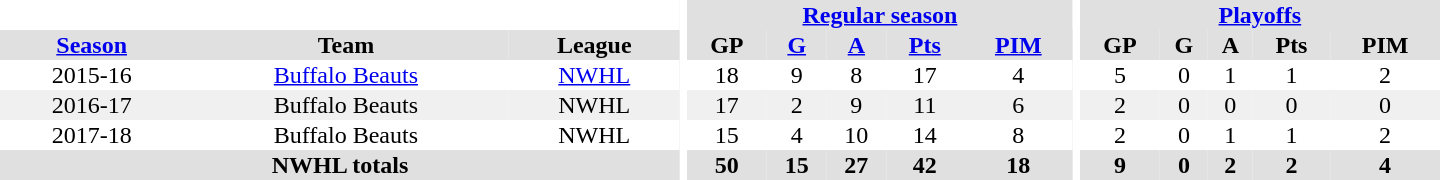<table border="0" cellpadding="1" cellspacing="0" style="text-align:center; width:60em">
<tr bgcolor="#e0e0e0">
<th colspan="3" bgcolor="#ffffff"></th>
<th rowspan="99" bgcolor="#ffffff"></th>
<th colspan="5"><a href='#'>Regular season</a></th>
<th rowspan="99" bgcolor="#ffffff"></th>
<th colspan="5"><a href='#'>Playoffs</a></th>
</tr>
<tr bgcolor="#e0e0e0">
<th><a href='#'>Season</a></th>
<th>Team</th>
<th>League</th>
<th>GP</th>
<th><a href='#'>G</a></th>
<th><a href='#'>A</a></th>
<th><a href='#'>Pts</a></th>
<th><a href='#'>PIM</a></th>
<th>GP</th>
<th>G</th>
<th>A</th>
<th>Pts</th>
<th>PIM</th>
</tr>
<tr>
</tr>
<tr>
<td>2015-16</td>
<td><a href='#'>Buffalo Beauts</a></td>
<td><a href='#'>NWHL</a></td>
<td>18</td>
<td>9</td>
<td>8</td>
<td>17</td>
<td>4</td>
<td>5</td>
<td>0</td>
<td>1</td>
<td>1</td>
<td>2</td>
</tr>
<tr bgcolor="#f0f0f0">
<td>2016-17</td>
<td>Buffalo Beauts</td>
<td>NWHL</td>
<td>17</td>
<td>2</td>
<td>9</td>
<td>11</td>
<td>6</td>
<td>2</td>
<td>0</td>
<td>0</td>
<td>0</td>
<td>0</td>
</tr>
<tr>
<td>2017-18</td>
<td>Buffalo Beauts</td>
<td>NWHL</td>
<td>15</td>
<td>4</td>
<td>10</td>
<td>14</td>
<td>8</td>
<td>2</td>
<td>0</td>
<td>1</td>
<td>1</td>
<td>2</td>
</tr>
<tr bgcolor="#e0e0e0">
<th colspan="3">NWHL totals</th>
<th>50</th>
<th>15</th>
<th>27</th>
<th>42</th>
<th>18</th>
<th>9</th>
<th>0</th>
<th>2</th>
<th>2</th>
<th>4</th>
</tr>
</table>
